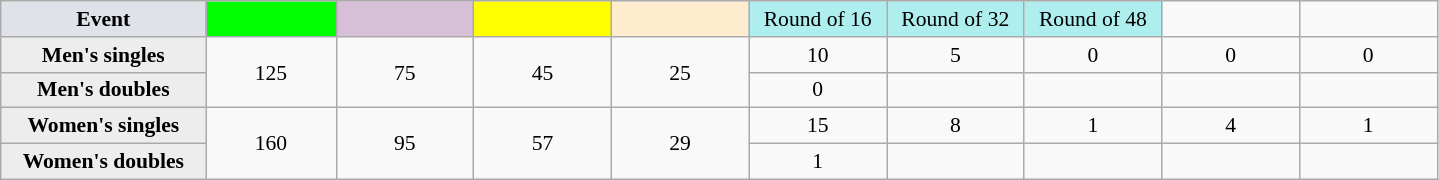<table class=wikitable style=font-size:90%;text-align:center>
<tr>
<td style="width:130px; background:#dfe2e9;"><strong>Event</strong></td>
<td style="width:80px; background:lime;"></td>
<td style="width:85px; background:thistle;"></td>
<td style="width:85px; background:#ff0;"></td>
<td style="width:85px; background:#ffebcd;"></td>
<td style="width:85px; background:#afeeee;">Round of 16</td>
<td style="width:85px; background:#afeeee;">Round of 32</td>
<td style="width:85px; background:#afeeee;">Round of 48</td>
<td width=85></td>
<td width=85></td>
</tr>
<tr>
<th style="background:#ededed;">Men's singles</th>
<td rowspan=2>125</td>
<td rowspan=2>75</td>
<td rowspan=2>45</td>
<td rowspan=2>25</td>
<td>10</td>
<td>5</td>
<td>0</td>
<td>0</td>
<td>0</td>
</tr>
<tr>
<th style="background:#ededed;">Men's doubles</th>
<td>0</td>
<td></td>
<td></td>
<td></td>
<td></td>
</tr>
<tr>
<th style="background:#ededed;">Women's singles</th>
<td rowspan=2>160</td>
<td rowspan=2>95</td>
<td rowspan=2>57</td>
<td rowspan=2>29</td>
<td>15</td>
<td>8</td>
<td>1</td>
<td>4</td>
<td>1</td>
</tr>
<tr>
<th style="background:#ededed;">Women's doubles</th>
<td>1</td>
<td></td>
<td></td>
<td></td>
<td></td>
</tr>
</table>
